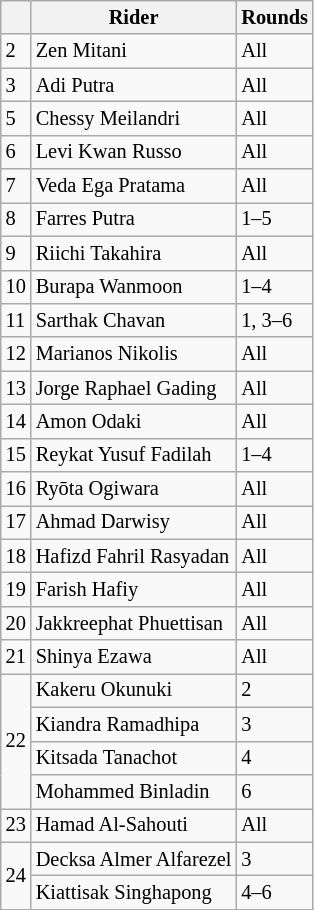<table class="wikitable" style="font-size: 85%;">
<tr>
<th></th>
<th>Rider</th>
<th>Rounds</th>
</tr>
<tr>
<td>2</td>
<td> Zen Mitani</td>
<td>All</td>
</tr>
<tr>
<td>3</td>
<td> Adi Putra</td>
<td>All</td>
</tr>
<tr>
<td>5</td>
<td> Chessy Meilandri</td>
<td>All</td>
</tr>
<tr>
<td>6</td>
<td> Levi Kwan Russo</td>
<td>All</td>
</tr>
<tr>
<td>7</td>
<td> Veda Ega Pratama</td>
<td>All</td>
</tr>
<tr>
<td>8</td>
<td> Farres Putra</td>
<td>1–5</td>
</tr>
<tr>
<td>9</td>
<td> Riichi Takahira</td>
<td>All</td>
</tr>
<tr>
<td>10</td>
<td> Burapa Wanmoon</td>
<td>1–4</td>
</tr>
<tr>
<td>11</td>
<td> Sarthak Chavan</td>
<td>1, 3–6</td>
</tr>
<tr>
<td>12</td>
<td> Marianos Nikolis</td>
<td>All</td>
</tr>
<tr>
<td>13</td>
<td> Jorge Raphael Gading</td>
<td>All</td>
</tr>
<tr>
<td>14</td>
<td> Amon Odaki</td>
<td>All</td>
</tr>
<tr>
<td>15</td>
<td> Reykat Yusuf Fadilah</td>
<td>1–4</td>
</tr>
<tr>
<td>16</td>
<td> Ryōta Ogiwara</td>
<td>All</td>
</tr>
<tr>
<td>17</td>
<td> Ahmad Darwisy</td>
<td>All</td>
</tr>
<tr>
<td>18</td>
<td> Hafizd Fahril Rasyadan</td>
<td>All</td>
</tr>
<tr>
<td>19</td>
<td> Farish Hafiy</td>
<td>All</td>
</tr>
<tr>
<td>20</td>
<td> Jakkreephat Phuettisan</td>
<td>All</td>
</tr>
<tr>
<td>21</td>
<td> Shinya Ezawa</td>
<td>All</td>
</tr>
<tr>
<td rowspan="4">22</td>
<td> Kakeru Okunuki</td>
<td>2</td>
</tr>
<tr>
<td> Kiandra Ramadhipa</td>
<td>3</td>
</tr>
<tr>
<td> Kitsada Tanachot</td>
<td>4</td>
</tr>
<tr>
<td> Mohammed Binladin</td>
<td>6</td>
</tr>
<tr>
<td>23</td>
<td> Hamad Al-Sahouti</td>
<td>All</td>
</tr>
<tr>
<td rowspan="2">24</td>
<td> Decksa Almer Alfarezel</td>
<td>3</td>
</tr>
<tr>
<td> Kiattisak Singhapong</td>
<td>4–6</td>
</tr>
</table>
